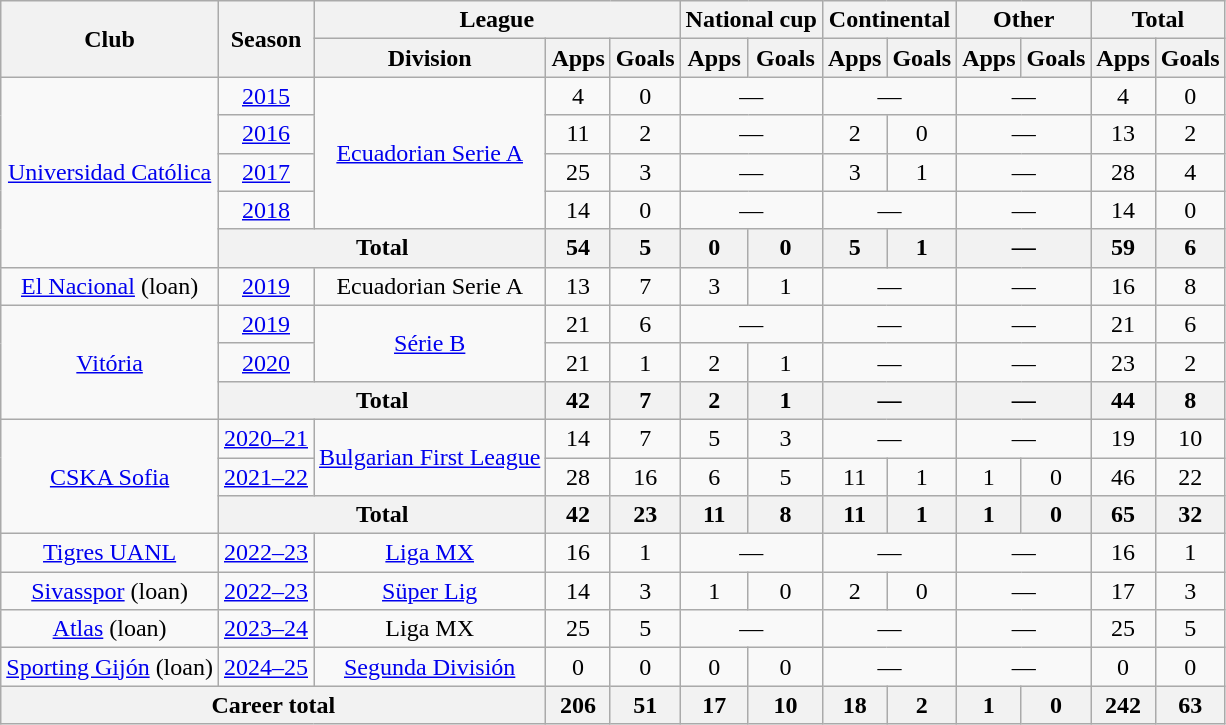<table class="wikitable" style="text-align:center">
<tr>
<th rowspan="2">Club</th>
<th rowspan="2">Season</th>
<th colspan="3">League</th>
<th colspan="2">National cup</th>
<th colspan="2">Continental</th>
<th colspan="2">Other</th>
<th colspan="2">Total</th>
</tr>
<tr>
<th>Division</th>
<th>Apps</th>
<th>Goals</th>
<th>Apps</th>
<th>Goals</th>
<th>Apps</th>
<th>Goals</th>
<th>Apps</th>
<th>Goals</th>
<th>Apps</th>
<th>Goals</th>
</tr>
<tr>
<td rowspan="5"><a href='#'>Universidad Católica</a></td>
<td><a href='#'>2015</a></td>
<td rowspan="4"><a href='#'>Ecuadorian Serie A</a></td>
<td>4</td>
<td>0</td>
<td colspan="2">—</td>
<td colspan="2">—</td>
<td colspan="2">—</td>
<td>4</td>
<td>0</td>
</tr>
<tr>
<td><a href='#'>2016</a></td>
<td>11</td>
<td>2</td>
<td colspan="2">—</td>
<td>2</td>
<td>0</td>
<td colspan="2">—</td>
<td>13</td>
<td>2</td>
</tr>
<tr>
<td><a href='#'>2017</a></td>
<td>25</td>
<td>3</td>
<td colspan="2">—</td>
<td>3</td>
<td>1</td>
<td colspan="2">—</td>
<td>28</td>
<td>4</td>
</tr>
<tr>
<td><a href='#'>2018</a></td>
<td>14</td>
<td>0</td>
<td colspan="2">—</td>
<td colspan="2">—</td>
<td colspan="2">—</td>
<td>14</td>
<td>0</td>
</tr>
<tr>
<th colspan="2">Total</th>
<th>54</th>
<th>5</th>
<th>0</th>
<th>0</th>
<th>5</th>
<th>1</th>
<th colspan="2">—</th>
<th>59</th>
<th>6</th>
</tr>
<tr>
<td><a href='#'>El Nacional</a> (loan)</td>
<td><a href='#'>2019</a></td>
<td>Ecuadorian Serie A</td>
<td>13</td>
<td>7</td>
<td>3</td>
<td>1</td>
<td colspan="2">—</td>
<td colspan="2">—</td>
<td>16</td>
<td>8</td>
</tr>
<tr>
<td rowspan="3"><a href='#'>Vitória</a></td>
<td><a href='#'>2019</a></td>
<td rowspan="2"><a href='#'>Série B</a></td>
<td>21</td>
<td>6</td>
<td colspan="2">—</td>
<td colspan="2">—</td>
<td colspan="2">—</td>
<td>21</td>
<td>6</td>
</tr>
<tr>
<td><a href='#'>2020</a></td>
<td>21</td>
<td>1</td>
<td>2</td>
<td>1</td>
<td colspan="2">—</td>
<td colspan="2">—</td>
<td>23</td>
<td>2</td>
</tr>
<tr>
<th colspan="2">Total</th>
<th>42</th>
<th>7</th>
<th>2</th>
<th>1</th>
<th colspan="2">—</th>
<th colspan="2">—</th>
<th>44</th>
<th>8</th>
</tr>
<tr>
<td rowspan="3"><a href='#'>CSKA Sofia</a></td>
<td><a href='#'>2020–21</a></td>
<td rowspan="2"><a href='#'>Bulgarian First League</a></td>
<td>14</td>
<td>7</td>
<td>5</td>
<td>3</td>
<td colspan="2">—</td>
<td colspan="2">—</td>
<td>19</td>
<td>10</td>
</tr>
<tr>
<td><a href='#'>2021–22</a></td>
<td>28</td>
<td>16</td>
<td>6</td>
<td>5</td>
<td>11</td>
<td>1</td>
<td>1</td>
<td>0</td>
<td>46</td>
<td>22</td>
</tr>
<tr>
<th colspan="2">Total</th>
<th>42</th>
<th>23</th>
<th>11</th>
<th>8</th>
<th>11</th>
<th>1</th>
<th>1</th>
<th>0</th>
<th>65</th>
<th>32</th>
</tr>
<tr>
<td><a href='#'>Tigres UANL</a></td>
<td><a href='#'>2022–23</a></td>
<td><a href='#'>Liga MX</a></td>
<td>16</td>
<td>1</td>
<td colspan="2">—</td>
<td colspan="2">—</td>
<td colspan="2">—</td>
<td>16</td>
<td>1</td>
</tr>
<tr>
<td><a href='#'>Sivasspor</a> (loan)</td>
<td><a href='#'>2022–23</a></td>
<td><a href='#'>Süper Lig</a></td>
<td>14</td>
<td>3</td>
<td>1</td>
<td>0</td>
<td>2</td>
<td>0</td>
<td colspan="2">—</td>
<td>17</td>
<td>3</td>
</tr>
<tr>
<td><a href='#'>Atlas</a> (loan)</td>
<td><a href='#'>2023–24</a></td>
<td>Liga MX</td>
<td>25</td>
<td>5</td>
<td colspan="2">—</td>
<td colspan="2">—</td>
<td colspan="2">—</td>
<td>25</td>
<td>5</td>
</tr>
<tr>
<td><a href='#'>Sporting Gijón</a> (loan)</td>
<td><a href='#'>2024–25</a></td>
<td><a href='#'>Segunda División</a></td>
<td>0</td>
<td>0</td>
<td>0</td>
<td>0</td>
<td colspan="2">—</td>
<td colspan="2">—</td>
<td>0</td>
<td>0</td>
</tr>
<tr>
<th colspan="3">Career total</th>
<th>206</th>
<th>51</th>
<th>17</th>
<th>10</th>
<th>18</th>
<th>2</th>
<th>1</th>
<th>0</th>
<th>242</th>
<th>63</th>
</tr>
</table>
